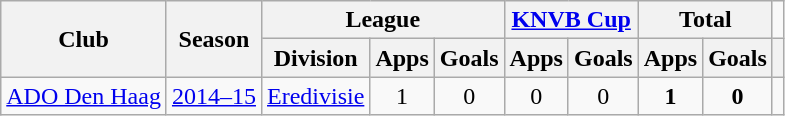<table class="wikitable" style="text-align:center">
<tr>
<th rowspan="2">Club</th>
<th rowspan="2">Season</th>
<th colspan="3">League</th>
<th colspan="2"><a href='#'>KNVB Cup</a></th>
<th colspan="2">Total</th>
</tr>
<tr>
<th>Division</th>
<th>Apps</th>
<th>Goals</th>
<th>Apps</th>
<th>Goals</th>
<th>Apps</th>
<th>Goals</th>
<th></th>
</tr>
<tr>
<td><a href='#'>ADO Den Haag</a></td>
<td><a href='#'>2014–15</a></td>
<td><a href='#'>Eredivisie</a></td>
<td>1</td>
<td>0</td>
<td>0</td>
<td>0</td>
<td><strong>1</strong></td>
<td><strong>0</strong></td>
</tr>
</table>
